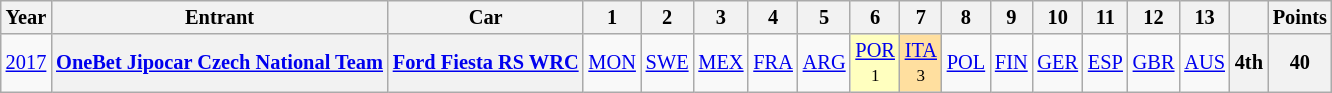<table class="wikitable" border="1" style="text-align:center; font-size:85%;">
<tr>
<th>Year</th>
<th>Entrant</th>
<th>Car</th>
<th>1</th>
<th>2</th>
<th>3</th>
<th>4</th>
<th>5</th>
<th>6</th>
<th>7</th>
<th>8</th>
<th>9</th>
<th>10</th>
<th>11</th>
<th>12</th>
<th>13</th>
<th></th>
<th>Points</th>
</tr>
<tr>
<td><a href='#'>2017</a></td>
<th nowrap><a href='#'>OneBet Jipocar Czech National Team</a></th>
<th nowrap><a href='#'>Ford Fiesta RS WRC</a></th>
<td><a href='#'>MON</a></td>
<td><a href='#'>SWE</a></td>
<td><a href='#'>MEX</a></td>
<td><a href='#'>FRA</a></td>
<td><a href='#'>ARG</a></td>
<td style="background:#FFFFBF;"><a href='#'>POR</a><br><small>1</small></td>
<td style="background:#FFDF9F;"><a href='#'>ITA</a><br><small>3</small></td>
<td><a href='#'>POL</a></td>
<td><a href='#'>FIN</a></td>
<td><a href='#'>GER</a></td>
<td><a href='#'>ESP</a></td>
<td><a href='#'>GBR</a></td>
<td><a href='#'>AUS</a></td>
<th>4th</th>
<th>40</th>
</tr>
</table>
